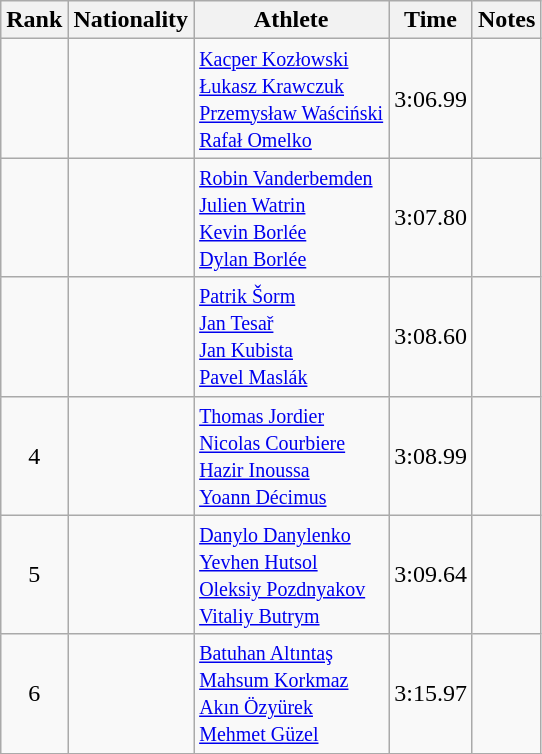<table class="wikitable sortable" style="text-align:center">
<tr>
<th>Rank</th>
<th>Nationality</th>
<th>Athlete</th>
<th>Time</th>
<th>Notes</th>
</tr>
<tr>
<td></td>
<td align=left></td>
<td align=left><small><a href='#'>Kacper Kozłowski</a><br><a href='#'>Łukasz Krawczuk</a><br><a href='#'>Przemysław Waściński</a><br><a href='#'>Rafał Omelko</a></small></td>
<td>3:06.99</td>
<td></td>
</tr>
<tr>
<td></td>
<td align=left></td>
<td align=left><small><a href='#'>Robin Vanderbemden</a><br><a href='#'>Julien Watrin</a><br><a href='#'>Kevin Borlée</a><br><a href='#'>Dylan Borlée</a></small></td>
<td>3:07.80</td>
<td></td>
</tr>
<tr>
<td></td>
<td align=left></td>
<td align=left><small><a href='#'>Patrik Šorm</a><br><a href='#'>Jan Tesař</a><br><a href='#'>Jan Kubista</a><br><a href='#'>Pavel Maslák</a></small></td>
<td>3:08.60</td>
<td></td>
</tr>
<tr>
<td>4</td>
<td align=left></td>
<td align=left><small><a href='#'>Thomas Jordier</a><br><a href='#'>Nicolas Courbiere</a><br><a href='#'>Hazir Inoussa</a><br><a href='#'>Yoann Décimus</a></small></td>
<td>3:08.99</td>
<td></td>
</tr>
<tr>
<td>5</td>
<td align=left></td>
<td align=left><small><a href='#'>Danylo Danylenko</a><br><a href='#'>Yevhen Hutsol</a><br><a href='#'>Oleksiy Pozdnyakov</a><br><a href='#'>Vitaliy Butrym</a></small></td>
<td>3:09.64</td>
<td></td>
</tr>
<tr>
<td>6</td>
<td align=left></td>
<td align=left><small><a href='#'>Batuhan Altıntaş</a><br><a href='#'>Mahsum Korkmaz</a><br><a href='#'>Akın Özyürek</a><br><a href='#'>Mehmet Güzel</a></small></td>
<td>3:15.97</td>
<td></td>
</tr>
<tr>
</tr>
</table>
